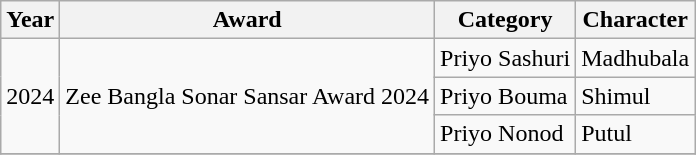<table class="wikitable sortable">
<tr>
<th>Year</th>
<th>Award</th>
<th>Category</th>
<th>Character</th>
</tr>
<tr>
<td rowspan="3">2024</td>
<td rowspan="3">Zee Bangla Sonar Sansar Award 2024</td>
<td>Priyo Sashuri</td>
<td>Madhubala</td>
</tr>
<tr>
<td>Priyo Bouma</td>
<td>Shimul</td>
</tr>
<tr>
<td>Priyo Nonod</td>
<td>Putul</td>
</tr>
<tr>
</tr>
</table>
